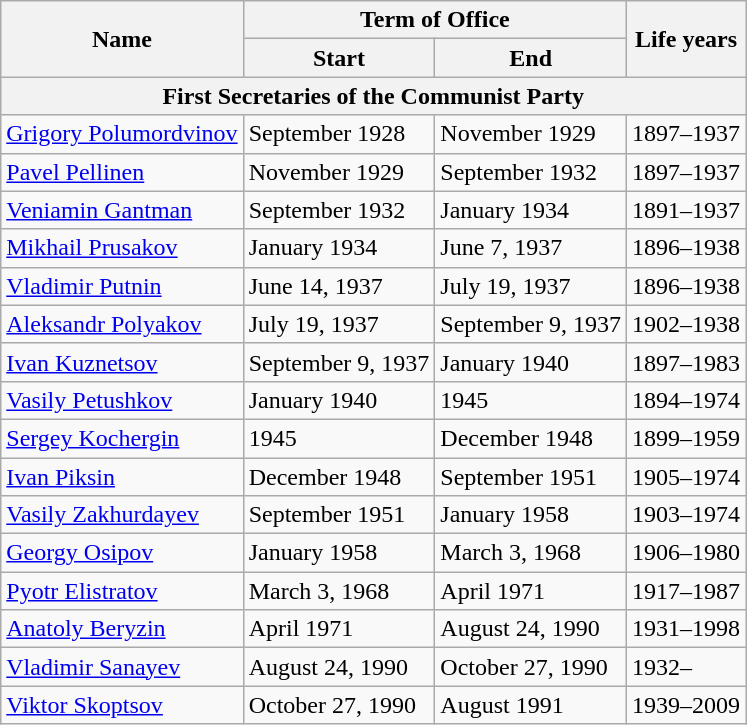<table class="wikitable">
<tr>
<th rowspan="2">Name</th>
<th colspan="2">Term of Office</th>
<th rowspan="2">Life years</th>
</tr>
<tr>
<th>Start</th>
<th>End</th>
</tr>
<tr>
<th colspan="4">First Secretaries of the Communist Party</th>
</tr>
<tr>
<td><a href='#'>Grigory Polumordvinov</a></td>
<td>September 1928</td>
<td>November 1929</td>
<td>1897–1937</td>
</tr>
<tr>
<td><a href='#'>Pavel Pellinen</a></td>
<td>November 1929</td>
<td>September 1932</td>
<td>1897–1937</td>
</tr>
<tr>
<td><a href='#'>Veniamin Gantman</a></td>
<td>September 1932</td>
<td>January 1934</td>
<td>1891–1937</td>
</tr>
<tr>
<td><a href='#'>Mikhail Prusakov</a></td>
<td>January 1934</td>
<td>June 7, 1937</td>
<td>1896–1938</td>
</tr>
<tr>
<td><a href='#'>Vladimir Putnin</a></td>
<td>June 14, 1937</td>
<td>July 19, 1937</td>
<td>1896–1938</td>
</tr>
<tr>
<td><a href='#'>Aleksandr Polyakov</a></td>
<td>July 19, 1937</td>
<td>September 9, 1937</td>
<td>1902–1938</td>
</tr>
<tr>
<td><a href='#'>Ivan Kuznetsov</a></td>
<td>September 9, 1937</td>
<td>January 1940</td>
<td>1897–1983</td>
</tr>
<tr>
<td><a href='#'>Vasily Petushkov</a></td>
<td>January 1940</td>
<td>1945</td>
<td>1894–1974</td>
</tr>
<tr>
<td><a href='#'>Sergey Kochergin</a></td>
<td>1945</td>
<td>December 1948</td>
<td>1899–1959</td>
</tr>
<tr>
<td><a href='#'>Ivan Piksin</a></td>
<td>December 1948</td>
<td>September 1951</td>
<td>1905–1974</td>
</tr>
<tr>
<td><a href='#'>Vasily Zakhurdayev</a></td>
<td>September 1951</td>
<td>January 1958</td>
<td>1903–1974</td>
</tr>
<tr>
<td><a href='#'>Georgy Osipov</a></td>
<td>January 1958</td>
<td>March 3, 1968</td>
<td>1906–1980</td>
</tr>
<tr>
<td><a href='#'>Pyotr Elistratov</a></td>
<td>March 3, 1968</td>
<td>April 1971</td>
<td>1917–1987</td>
</tr>
<tr>
<td><a href='#'>Anatoly Beryzin</a></td>
<td>April 1971</td>
<td>August 24, 1990</td>
<td>1931–1998</td>
</tr>
<tr>
<td><a href='#'>Vladimir Sanayev</a></td>
<td>August 24, 1990</td>
<td>October 27, 1990</td>
<td>1932–</td>
</tr>
<tr>
<td><a href='#'>Viktor Skoptsov</a></td>
<td>October 27, 1990</td>
<td>August 1991</td>
<td>1939–2009</td>
</tr>
</table>
